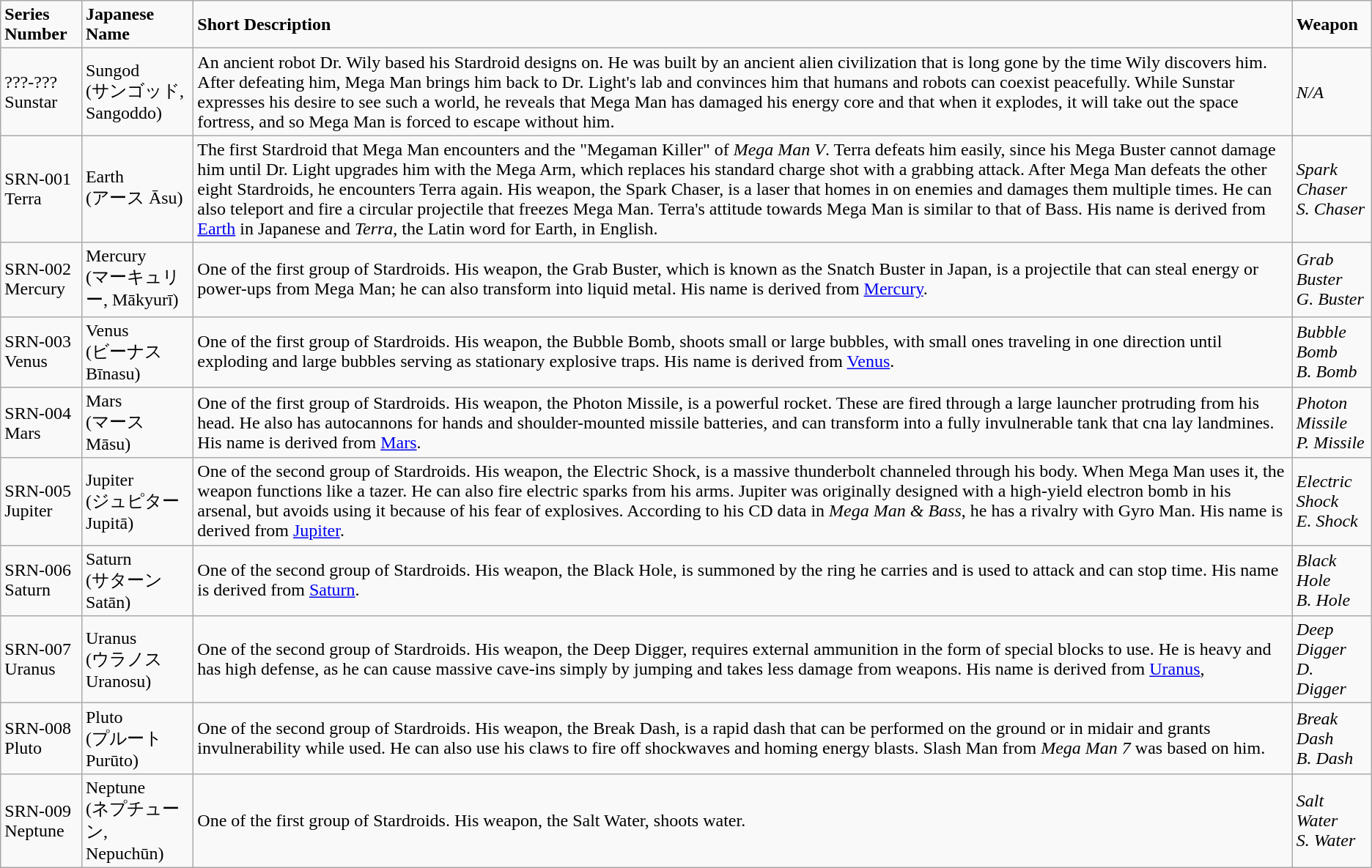<table class="wikitable">
<tr>
<td><strong>Series Number</strong></td>
<td><strong>Japanese Name</strong></td>
<td><strong>Short Description</strong></td>
<td><strong>Weapon</strong></td>
</tr>
<tr>
<td>???-???<br>Sunstar</td>
<td>Sungod<br>(サンゴッド, Sangoddo)</td>
<td>An ancient robot Dr. Wily based his Stardroid designs on. He was built by an ancient alien civilization that is long gone by the time Wily discovers him. After defeating him, Mega Man brings him back to Dr. Light's lab and convinces him that humans and robots can coexist peacefully. While Sunstar expresses his desire to see such a world, he reveals that Mega Man has damaged his energy core and that when it explodes, it will take out the space fortress, and so Mega Man is forced to escape without him.</td>
<td><em>N/A</em></td>
</tr>
<tr>
<td>SRN-001<br>Terra</td>
<td>Earth<br>(アース Āsu)</td>
<td>The first Stardroid that Mega Man encounters and the "Megaman Killer" of <em>Mega Man V</em>. Terra defeats him easily, since his Mega Buster cannot damage him until Dr. Light upgrades him with the Mega Arm, which replaces his standard charge shot with a grabbing attack. After Mega Man defeats the other eight Stardroids, he encounters Terra again. His weapon, the Spark Chaser, is a laser that homes in on enemies and damages them multiple times. He can also teleport and fire a circular projectile that freezes Mega Man. Terra's attitude towards Mega Man is similar to that of Bass. His name is derived from <a href='#'>Earth</a> in Japanese and <em>Terra</em>, the Latin word for Earth, in English.</td>
<td><em>Spark Chaser</em><br><em>S. Chaser</em></td>
</tr>
<tr>
<td>SRN-002<br>Mercury</td>
<td>Mercury<br>(マーキュリー, Mākyurī)</td>
<td>One of the first group of Stardroids. His weapon, the Grab Buster, which is known as the Snatch Buster in Japan, is a projectile that can steal energy or power-ups from Mega Man; he can also transform into liquid metal. His name is derived from <a href='#'>Mercury</a>.</td>
<td><em>Grab Buster</em><br><em>G. Buster</em></td>
</tr>
<tr>
<td>SRN-003<br>Venus</td>
<td>Venus<br>(ビーナス Bīnasu)</td>
<td>One of the first group of Stardroids. His weapon, the Bubble Bomb, shoots small or large bubbles, with small ones traveling in one direction until exploding and large bubbles serving as stationary explosive traps. His name is derived from <a href='#'>Venus</a>.</td>
<td><em>Bubble Bomb</em><br><em>B. Bomb</em></td>
</tr>
<tr>
<td>SRN-004<br>Mars</td>
<td>Mars<br>(マース Māsu)</td>
<td>One of the first group of Stardroids. His weapon, the Photon Missile, is a powerful rocket. These are fired through a large launcher protruding from his head. He also has autocannons for hands and shoulder-mounted missile batteries, and can transform into a fully invulnerable tank that cna lay landmines. His name is derived from <a href='#'>Mars</a>.</td>
<td><em>Photon Missile</em><br><em>P. Missile</em></td>
</tr>
<tr>
<td>SRN-005<br>Jupiter</td>
<td>Jupiter<br>(ジュピター Jupitā)</td>
<td>One of the second group of Stardroids. His weapon, the Electric Shock, is a massive thunderbolt channeled through his body. When Mega Man uses it, the weapon functions like a tazer. He can also fire electric sparks from his arms. Jupiter was originally designed with a high-yield electron bomb in his arsenal, but avoids using it because of his fear of explosives. According to his CD data in <em>Mega Man & Bass</em>, he has a rivalry with Gyro Man. His name is derived from <a href='#'>Jupiter</a>.</td>
<td><em>Electric Shock</em><br><em>E. Shock</em></td>
</tr>
<tr>
<td>SRN-006<br>Saturn</td>
<td>Saturn<br>(サターン Satān)</td>
<td>One of the second group of Stardroids. His weapon, the Black Hole, is summoned by the ring he carries and is used to attack and can stop time. His name is derived from <a href='#'>Saturn</a>.</td>
<td><em>Black Hole</em><br><em>B. Hole</em></td>
</tr>
<tr>
<td>SRN-007<br>Uranus</td>
<td>Uranus<br>(ウラノス Uranosu)</td>
<td>One of the second group of Stardroids. His weapon, the Deep Digger, requires external ammunition in the form of special blocks to use. He is heavy and has high defense, as he can cause massive cave-ins simply by jumping and takes less damage from weapons. His name is derived from <a href='#'>Uranus</a>,</td>
<td><em>Deep Digger</em><br><em>D. Digger</em></td>
</tr>
<tr>
<td>SRN-008<br>Pluto</td>
<td>Pluto<br>(プルート Purūto)</td>
<td>One of the second group of Stardroids. His weapon, the Break Dash, is a rapid dash that can be performed on the ground or in midair and grants invulnerability while used. He can also use his claws to fire off shockwaves and homing energy blasts. Slash Man from <em>Mega Man 7</em> was based on him.</td>
<td><em>Break Dash</em><br><em>B. Dash</em></td>
</tr>
<tr>
<td>SRN-009<br>Neptune</td>
<td>Neptune<br>(ネプチューン, Nepuchūn)</td>
<td>One of the first group of Stardroids. His weapon, the Salt Water, shoots water.</td>
<td><em>Salt Water</em><br><em>S. Water</em></td>
</tr>
</table>
